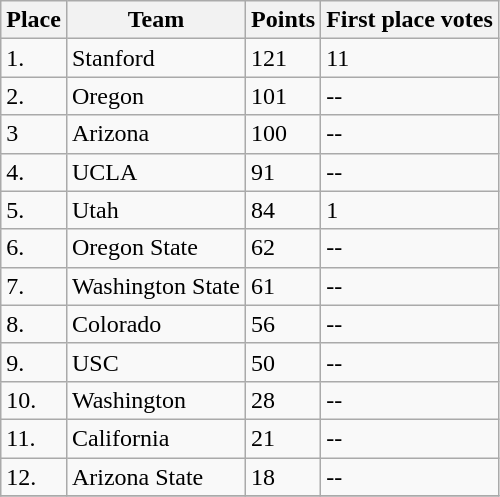<table class="wikitable">
<tr>
<th>Place</th>
<th>Team</th>
<th>Points</th>
<th>First place votes</th>
</tr>
<tr>
<td>1.</td>
<td ! style=>Stanford</td>
<td>121</td>
<td>11</td>
</tr>
<tr>
<td>2.</td>
<td ! style=>Oregon</td>
<td>101</td>
<td>--</td>
</tr>
<tr>
<td>3</td>
<td ! style=>Arizona</td>
<td>100</td>
<td>--</td>
</tr>
<tr>
<td>4.</td>
<td ! style=>UCLA</td>
<td>91</td>
<td>--</td>
</tr>
<tr>
<td>5.</td>
<td ! style=>Utah</td>
<td>84</td>
<td>1</td>
</tr>
<tr>
<td>6.</td>
<td ! style=>Oregon State</td>
<td>62</td>
<td>--</td>
</tr>
<tr>
<td>7.</td>
<td ! style=>Washington State</td>
<td>61</td>
<td>--</td>
</tr>
<tr>
<td>8.</td>
<td ! style=>Colorado</td>
<td>56</td>
<td>--</td>
</tr>
<tr>
<td>9.</td>
<td ! style=>USC</td>
<td>50</td>
<td>--</td>
</tr>
<tr>
<td>10.</td>
<td ! style=>Washington</td>
<td>28</td>
<td>--</td>
</tr>
<tr>
<td>11.</td>
<td ! style=>California</td>
<td>21</td>
<td>--</td>
</tr>
<tr>
<td>12.</td>
<td ! style=>Arizona State</td>
<td>18</td>
<td>--</td>
</tr>
<tr>
</tr>
</table>
